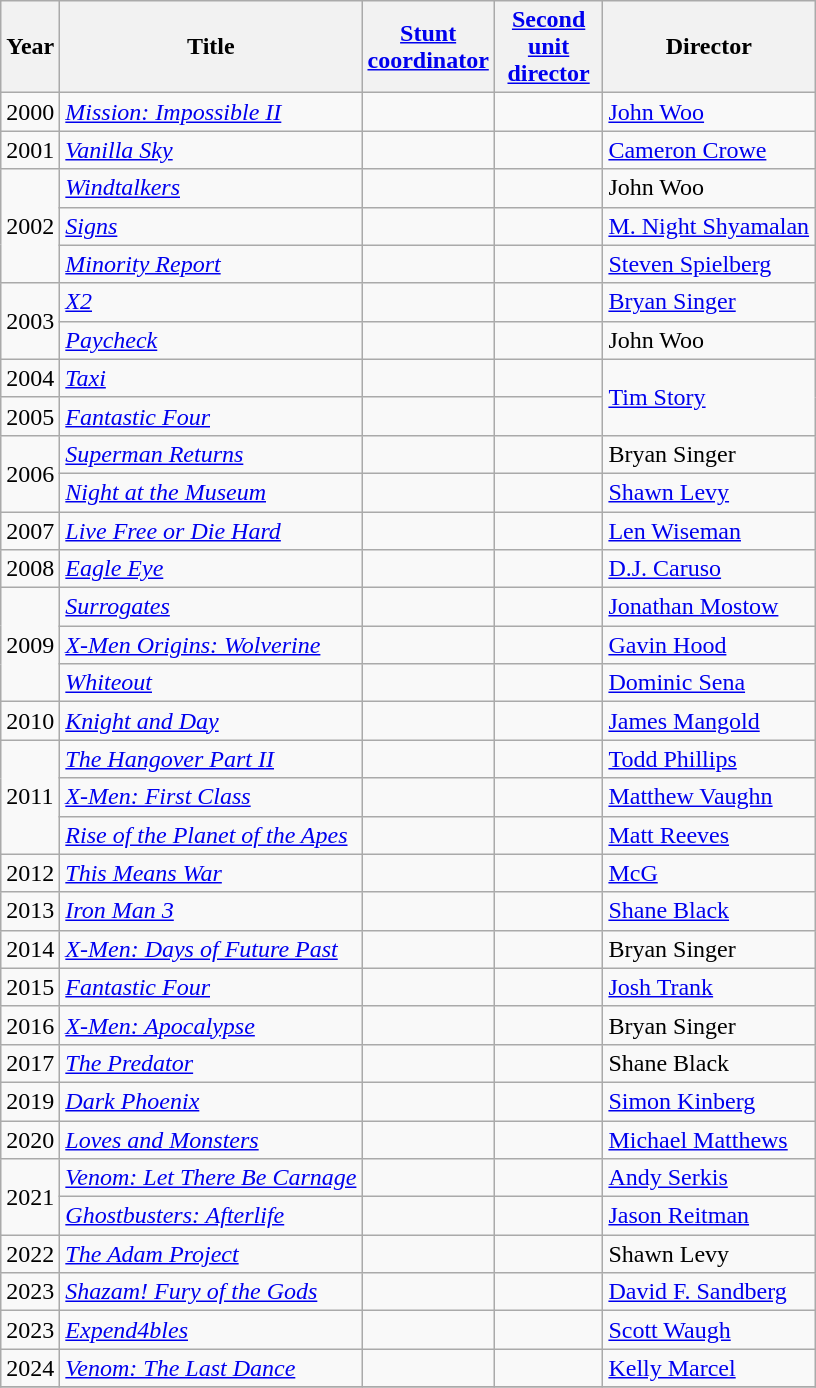<table class="wikitable sortable">
<tr>
<th>Year</th>
<th>Title</th>
<th width="65"><a href='#'>Stunt coordinator</a></th>
<th width="65"><a href='#'>Second unit director</a></th>
<th>Director</th>
</tr>
<tr>
<td>2000</td>
<td><em><a href='#'>Mission: Impossible II</a></em></td>
<td></td>
<td></td>
<td><a href='#'>John Woo</a></td>
</tr>
<tr>
<td>2001</td>
<td><em><a href='#'>Vanilla Sky</a></em></td>
<td></td>
<td></td>
<td><a href='#'>Cameron Crowe</a></td>
</tr>
<tr>
<td rowspan="3">2002</td>
<td><em><a href='#'>Windtalkers</a></em></td>
<td></td>
<td></td>
<td>John Woo</td>
</tr>
<tr>
<td><em><a href='#'>Signs</a></em></td>
<td></td>
<td></td>
<td><a href='#'>M. Night Shyamalan</a></td>
</tr>
<tr>
<td><em><a href='#'>Minority Report</a></em></td>
<td></td>
<td></td>
<td><a href='#'>Steven Spielberg</a></td>
</tr>
<tr>
<td rowspan="2">2003</td>
<td><em><a href='#'>X2</a></em></td>
<td></td>
<td></td>
<td><a href='#'>Bryan Singer</a></td>
</tr>
<tr>
<td><em><a href='#'>Paycheck</a></em></td>
<td></td>
<td></td>
<td>John Woo</td>
</tr>
<tr>
<td>2004</td>
<td><em><a href='#'>Taxi</a></em></td>
<td></td>
<td></td>
<td rowspan="2"><a href='#'>Tim Story</a></td>
</tr>
<tr>
<td>2005</td>
<td><em><a href='#'>Fantastic Four</a></em></td>
<td></td>
<td></td>
</tr>
<tr>
<td rowspan="2">2006</td>
<td><em><a href='#'>Superman Returns</a></em></td>
<td></td>
<td></td>
<td>Bryan Singer</td>
</tr>
<tr>
<td><em><a href='#'>Night at the Museum</a></em></td>
<td></td>
<td></td>
<td><a href='#'>Shawn Levy</a></td>
</tr>
<tr>
<td>2007</td>
<td><em><a href='#'>Live Free or Die Hard</a></em></td>
<td></td>
<td></td>
<td><a href='#'>Len Wiseman</a></td>
</tr>
<tr>
<td>2008</td>
<td><em><a href='#'>Eagle Eye</a></em></td>
<td></td>
<td></td>
<td><a href='#'>D.J. Caruso</a></td>
</tr>
<tr>
<td rowspan="3">2009</td>
<td><em><a href='#'>Surrogates</a></em></td>
<td></td>
<td></td>
<td><a href='#'>Jonathan Mostow</a></td>
</tr>
<tr>
<td><em><a href='#'>X-Men Origins: Wolverine</a></em></td>
<td></td>
<td></td>
<td><a href='#'>Gavin Hood</a></td>
</tr>
<tr>
<td><em><a href='#'>Whiteout</a></em></td>
<td></td>
<td></td>
<td><a href='#'>Dominic Sena</a></td>
</tr>
<tr>
<td>2010</td>
<td><em><a href='#'>Knight and Day</a></em></td>
<td></td>
<td></td>
<td><a href='#'>James Mangold</a></td>
</tr>
<tr>
<td rowspan="3">2011</td>
<td><em><a href='#'>The Hangover Part II</a></em></td>
<td></td>
<td></td>
<td><a href='#'>Todd Phillips</a></td>
</tr>
<tr>
<td><em><a href='#'>X-Men: First Class</a></em></td>
<td></td>
<td></td>
<td><a href='#'>Matthew Vaughn</a></td>
</tr>
<tr>
<td><em><a href='#'>Rise of the Planet of the Apes</a></em></td>
<td></td>
<td></td>
<td><a href='#'>Matt Reeves</a></td>
</tr>
<tr>
<td>2012</td>
<td><em><a href='#'>This Means War</a></em></td>
<td></td>
<td></td>
<td><a href='#'>McG</a></td>
</tr>
<tr>
<td>2013</td>
<td><em><a href='#'>Iron Man 3</a></em></td>
<td></td>
<td></td>
<td><a href='#'>Shane Black</a></td>
</tr>
<tr>
<td>2014</td>
<td><em><a href='#'>X-Men: Days of Future Past</a></em></td>
<td></td>
<td></td>
<td>Bryan Singer</td>
</tr>
<tr>
<td>2015</td>
<td><em><a href='#'>Fantastic Four</a></em></td>
<td></td>
<td></td>
<td><a href='#'>Josh Trank</a></td>
</tr>
<tr>
<td>2016</td>
<td><em><a href='#'>X-Men: Apocalypse</a></em></td>
<td></td>
<td></td>
<td>Bryan Singer</td>
</tr>
<tr>
<td>2017</td>
<td><em><a href='#'>The Predator</a></em></td>
<td></td>
<td></td>
<td>Shane Black</td>
</tr>
<tr>
<td>2019</td>
<td><em><a href='#'>Dark Phoenix</a></em></td>
<td></td>
<td></td>
<td><a href='#'>Simon Kinberg</a></td>
</tr>
<tr>
<td>2020</td>
<td><em><a href='#'>Loves and Monsters</a></em></td>
<td></td>
<td></td>
<td><a href='#'>Michael Matthews</a></td>
</tr>
<tr>
<td rowspan="2">2021</td>
<td><em><a href='#'>Venom: Let There Be Carnage</a></em></td>
<td></td>
<td></td>
<td><a href='#'>Andy Serkis</a></td>
</tr>
<tr>
<td><em><a href='#'>Ghostbusters: Afterlife</a></em></td>
<td></td>
<td></td>
<td><a href='#'>Jason Reitman</a></td>
</tr>
<tr>
<td>2022</td>
<td><em><a href='#'>The Adam Project</a></em></td>
<td></td>
<td></td>
<td>Shawn Levy</td>
</tr>
<tr>
<td> 2023</td>
<td><em><a href='#'>Shazam! Fury of the Gods</a></em></td>
<td></td>
<td></td>
<td><a href='#'>David F. Sandberg</a></td>
</tr>
<tr>
<td> 2023</td>
<td><em><a href='#'>Expend4bles</a></em></td>
<td></td>
<td></td>
<td><a href='#'>Scott Waugh</a></td>
</tr>
<tr>
<td>2024</td>
<td><em><a href='#'>Venom: The Last Dance</a></em></td>
<td></td>
<td></td>
<td><a href='#'>Kelly Marcel</a></td>
</tr>
<tr>
</tr>
</table>
